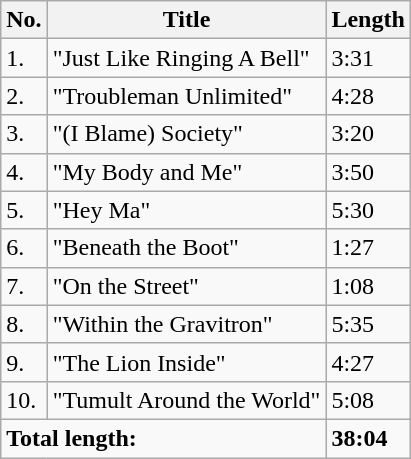<table class="wikitable">
<tr>
<th><abbr>No.</abbr></th>
<th>Title</th>
<th>Length</th>
</tr>
<tr>
<td>1.</td>
<td>"Just Like Ringing A Bell"</td>
<td>3:31</td>
</tr>
<tr>
<td>2.</td>
<td>"Troubleman Unlimited"</td>
<td>4:28</td>
</tr>
<tr>
<td>3.</td>
<td>"(I Blame) Society"</td>
<td>3:20</td>
</tr>
<tr>
<td>4.</td>
<td>"My Body and Me"</td>
<td>3:50</td>
</tr>
<tr>
<td>5.</td>
<td>"Hey Ma"</td>
<td>5:30</td>
</tr>
<tr>
<td>6.</td>
<td>"Beneath the Boot"</td>
<td>1:27</td>
</tr>
<tr>
<td>7.</td>
<td>"On the Street"</td>
<td>1:08</td>
</tr>
<tr>
<td>8.</td>
<td>"Within the Gravitron"</td>
<td>5:35</td>
</tr>
<tr>
<td>9.</td>
<td>"The Lion Inside"</td>
<td>4:27</td>
</tr>
<tr>
<td>10.</td>
<td>"Tumult Around the World"</td>
<td>5:08</td>
</tr>
<tr>
<td colspan="2"><strong>Total length:</strong></td>
<td><strong>38:04</strong></td>
</tr>
</table>
